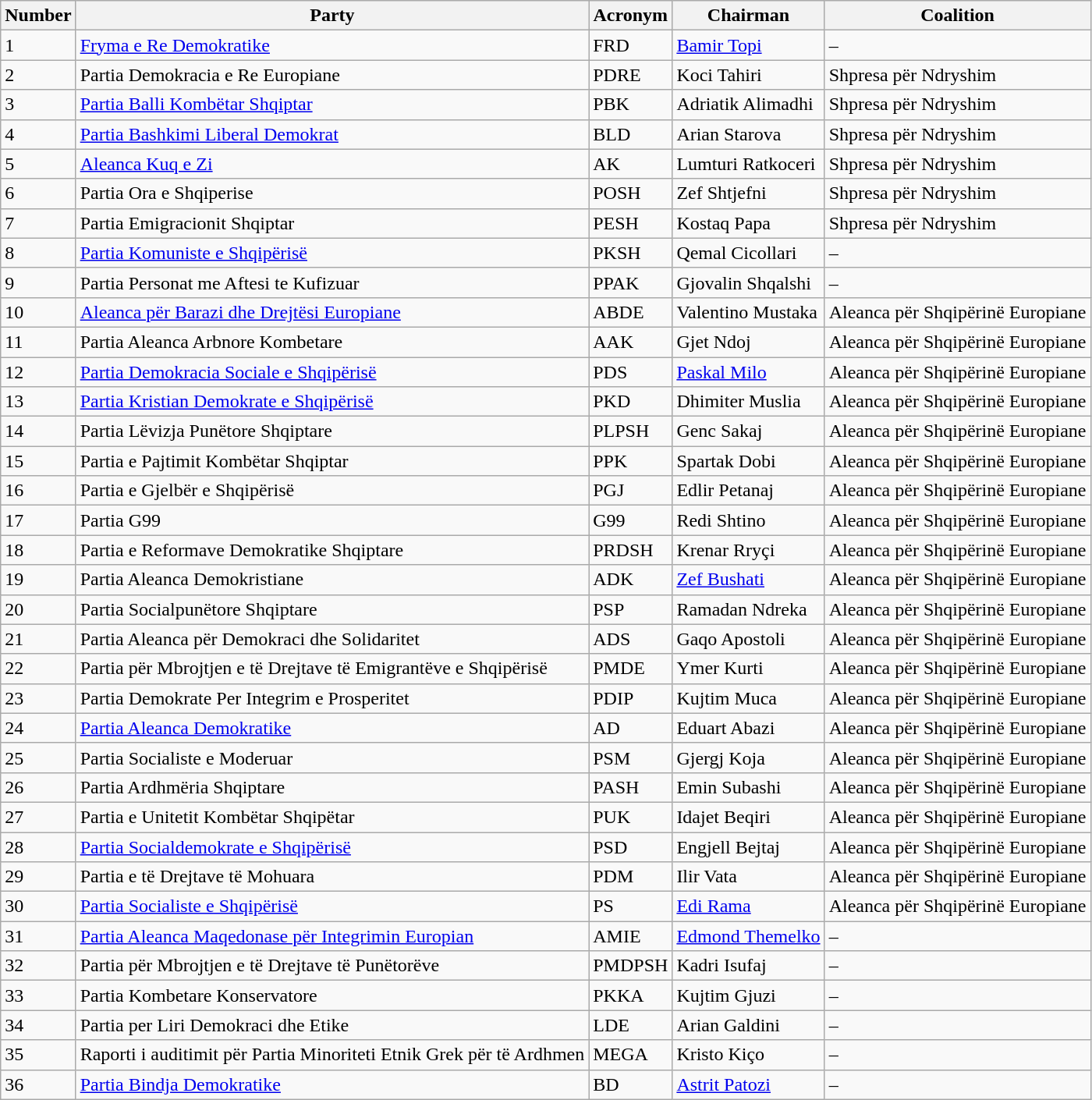<table class="wikitable">
<tr>
<th>Number</th>
<th>Party</th>
<th>Acronym</th>
<th>Chairman</th>
<th>Coalition</th>
</tr>
<tr>
<td>1</td>
<td><a href='#'>Fryma e Re Demokratike</a></td>
<td>FRD</td>
<td><a href='#'>Bamir Topi</a></td>
<td>–</td>
</tr>
<tr>
<td>2</td>
<td>Partia Demokracia e Re Europiane</td>
<td>PDRE</td>
<td>Koci Tahiri</td>
<td>Shpresa për Ndryshim</td>
</tr>
<tr>
<td>3</td>
<td><a href='#'>Partia Balli Kombëtar Shqiptar</a></td>
<td>PBK</td>
<td>Adriatik Alimadhi</td>
<td>Shpresa për Ndryshim</td>
</tr>
<tr>
<td>4</td>
<td><a href='#'>Partia Bashkimi Liberal Demokrat</a></td>
<td>BLD</td>
<td>Arian Starova</td>
<td>Shpresa për Ndryshim</td>
</tr>
<tr>
<td>5</td>
<td><a href='#'>Aleanca Kuq e Zi</a></td>
<td>AK</td>
<td>Lumturi Ratkoceri</td>
<td>Shpresa për Ndryshim</td>
</tr>
<tr>
<td>6</td>
<td>Partia Ora e Shqiperise</td>
<td>POSH</td>
<td>Zef Shtjefni</td>
<td>Shpresa për Ndryshim</td>
</tr>
<tr>
<td>7</td>
<td>Partia Emigracionit Shqiptar</td>
<td>PESH</td>
<td>Kostaq Papa</td>
<td>Shpresa për Ndryshim</td>
</tr>
<tr>
<td>8</td>
<td><a href='#'>Partia Komuniste e Shqipërisë</a></td>
<td>PKSH</td>
<td>Qemal Cicollari</td>
<td>–</td>
</tr>
<tr>
<td>9</td>
<td>Partia Personat me Aftesi te Kufizuar</td>
<td>PPAK</td>
<td>Gjovalin Shqalshi</td>
<td>–</td>
</tr>
<tr>
<td>10</td>
<td><a href='#'>Aleanca për Barazi dhe Drejtësi Europiane</a></td>
<td>ABDE</td>
<td>Valentino Mustaka</td>
<td>Aleanca për Shqipërinë Europiane</td>
</tr>
<tr>
<td>11</td>
<td>Partia Aleanca Arbnore Kombetare</td>
<td>AAK</td>
<td>Gjet Ndoj</td>
<td>Aleanca për Shqipërinë Europiane</td>
</tr>
<tr>
<td>12</td>
<td><a href='#'>Partia Demokracia Sociale e Shqipërisë</a></td>
<td>PDS</td>
<td><a href='#'>Paskal Milo</a></td>
<td>Aleanca për Shqipërinë Europiane</td>
</tr>
<tr>
<td>13</td>
<td><a href='#'>Partia Kristian Demokrate e Shqipërisë</a></td>
<td>PKD</td>
<td>Dhimiter Muslia</td>
<td>Aleanca për Shqipërinë Europiane</td>
</tr>
<tr>
<td>14</td>
<td>Partia Lëvizja Punëtore Shqiptare</td>
<td>PLPSH</td>
<td>Genc Sakaj</td>
<td>Aleanca për Shqipërinë Europiane</td>
</tr>
<tr>
<td>15</td>
<td>Partia e Pajtimit Kombëtar Shqiptar</td>
<td>PPK</td>
<td>Spartak Dobi</td>
<td>Aleanca për Shqipërinë Europiane</td>
</tr>
<tr>
<td>16</td>
<td>Partia e Gjelbër e Shqipërisë</td>
<td>PGJ</td>
<td>Edlir Petanaj</td>
<td>Aleanca për Shqipërinë Europiane</td>
</tr>
<tr>
<td>17</td>
<td>Partia G99</td>
<td>G99</td>
<td>Redi Shtino</td>
<td>Aleanca për Shqipërinë Europiane</td>
</tr>
<tr>
<td>18</td>
<td>Partia e Reformave Demokratike Shqiptare</td>
<td>PRDSH</td>
<td>Krenar Rryçi</td>
<td>Aleanca për Shqipërinë Europiane</td>
</tr>
<tr>
<td>19</td>
<td>Partia Aleanca Demokristiane</td>
<td>ADK</td>
<td><a href='#'>Zef Bushati</a></td>
<td>Aleanca për Shqipërinë Europiane</td>
</tr>
<tr>
<td>20</td>
<td>Partia Socialpunëtore Shqiptare</td>
<td>PSP</td>
<td>Ramadan Ndreka</td>
<td>Aleanca për Shqipërinë Europiane</td>
</tr>
<tr>
<td>21</td>
<td>Partia Aleanca për Demokraci dhe Solidaritet</td>
<td>ADS</td>
<td>Gaqo Apostoli</td>
<td>Aleanca për Shqipërinë Europiane</td>
</tr>
<tr>
<td>22</td>
<td>Partia për Mbrojtjen e të Drejtave të Emigrantëve e Shqipërisë</td>
<td>PMDE</td>
<td>Ymer Kurti</td>
<td>Aleanca për Shqipërinë Europiane</td>
</tr>
<tr>
<td>23</td>
<td>Partia Demokrate Per Integrim e Prosperitet</td>
<td>PDIP</td>
<td>Kujtim Muca</td>
<td>Aleanca për Shqipërinë Europiane</td>
</tr>
<tr>
<td>24</td>
<td><a href='#'>Partia Aleanca Demokratike</a></td>
<td>AD</td>
<td>Eduart Abazi</td>
<td>Aleanca për Shqipërinë Europiane</td>
</tr>
<tr>
<td>25</td>
<td>Partia Socialiste e Moderuar</td>
<td>PSM</td>
<td>Gjergj Koja</td>
<td>Aleanca për Shqipërinë Europiane</td>
</tr>
<tr>
<td>26</td>
<td>Partia Ardhmëria Shqiptare</td>
<td>PASH</td>
<td>Emin Subashi</td>
<td>Aleanca për Shqipërinë Europiane</td>
</tr>
<tr>
<td>27</td>
<td>Partia e Unitetit Kombëtar Shqipëtar</td>
<td>PUK</td>
<td>Idajet Beqiri</td>
<td>Aleanca për Shqipërinë Europiane</td>
</tr>
<tr>
<td>28</td>
<td><a href='#'>Partia Socialdemokrate e Shqipërisë</a></td>
<td>PSD</td>
<td>Engjell Bejtaj</td>
<td>Aleanca për Shqipërinë Europiane</td>
</tr>
<tr>
<td>29</td>
<td>Partia e të Drejtave të Mohuara</td>
<td>PDM</td>
<td>Ilir Vata</td>
<td>Aleanca për Shqipërinë Europiane</td>
</tr>
<tr>
<td>30</td>
<td><a href='#'>Partia Socialiste e Shqipërisë</a></td>
<td>PS</td>
<td><a href='#'>Edi Rama</a></td>
<td>Aleanca për Shqipërinë Europiane</td>
</tr>
<tr>
<td>31</td>
<td><a href='#'>Partia Aleanca Maqedonase për Integrimin Europian</a></td>
<td>AMIE</td>
<td><a href='#'>Edmond Themelko</a></td>
<td>–</td>
</tr>
<tr>
<td>32</td>
<td>Partia për Mbrojtjen e të Drejtave të Punëtorëve</td>
<td>PMDPSH</td>
<td>Kadri Isufaj</td>
<td>–</td>
</tr>
<tr>
<td>33</td>
<td>Partia Kombetare Konservatore</td>
<td>PKKA</td>
<td>Kujtim Gjuzi</td>
<td>–</td>
</tr>
<tr>
<td>34</td>
<td>Partia per Liri Demokraci dhe Etike</td>
<td>LDE</td>
<td>Arian Galdini</td>
<td>–</td>
</tr>
<tr>
<td>35</td>
<td>Raporti i auditimit për Partia Minoriteti Etnik Grek për të Ardhmen</td>
<td>MEGA</td>
<td>Kristo Kiço</td>
<td>–</td>
</tr>
<tr>
<td>36</td>
<td><a href='#'>Partia Bindja Demokratike</a></td>
<td>BD</td>
<td><a href='#'>Astrit Patozi</a></td>
<td>–</td>
</tr>
</table>
